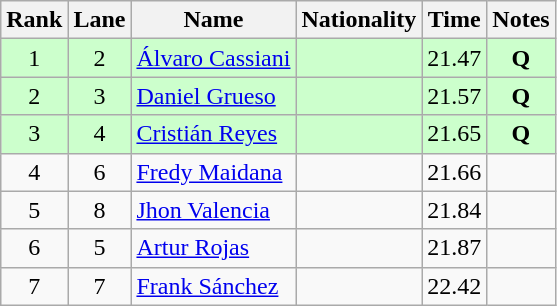<table class="wikitable sortable" style="text-align:center">
<tr>
<th>Rank</th>
<th>Lane</th>
<th>Name</th>
<th>Nationality</th>
<th>Time</th>
<th>Notes</th>
</tr>
<tr bgcolor=ccffcc>
<td>1</td>
<td>2</td>
<td align=left><a href='#'>Álvaro Cassiani</a></td>
<td align=left></td>
<td>21.47</td>
<td><strong>Q</strong></td>
</tr>
<tr bgcolor=ccffcc>
<td>2</td>
<td>3</td>
<td align=left><a href='#'>Daniel Grueso</a></td>
<td align=left></td>
<td>21.57</td>
<td><strong>Q</strong></td>
</tr>
<tr bgcolor=ccffcc>
<td>3</td>
<td>4</td>
<td align=left><a href='#'>Cristián Reyes</a></td>
<td align=left></td>
<td>21.65</td>
<td><strong>Q</strong></td>
</tr>
<tr>
<td>4</td>
<td>6</td>
<td align=left><a href='#'>Fredy Maidana</a></td>
<td align=left></td>
<td>21.66</td>
<td></td>
</tr>
<tr>
<td>5</td>
<td>8</td>
<td align=left><a href='#'>Jhon Valencia</a></td>
<td align=left></td>
<td>21.84</td>
<td></td>
</tr>
<tr>
<td>6</td>
<td>5</td>
<td align=left><a href='#'>Artur Rojas</a></td>
<td align=left></td>
<td>21.87</td>
<td></td>
</tr>
<tr>
<td>7</td>
<td>7</td>
<td align=left><a href='#'>Frank Sánchez</a></td>
<td align=left></td>
<td>22.42</td>
<td></td>
</tr>
</table>
